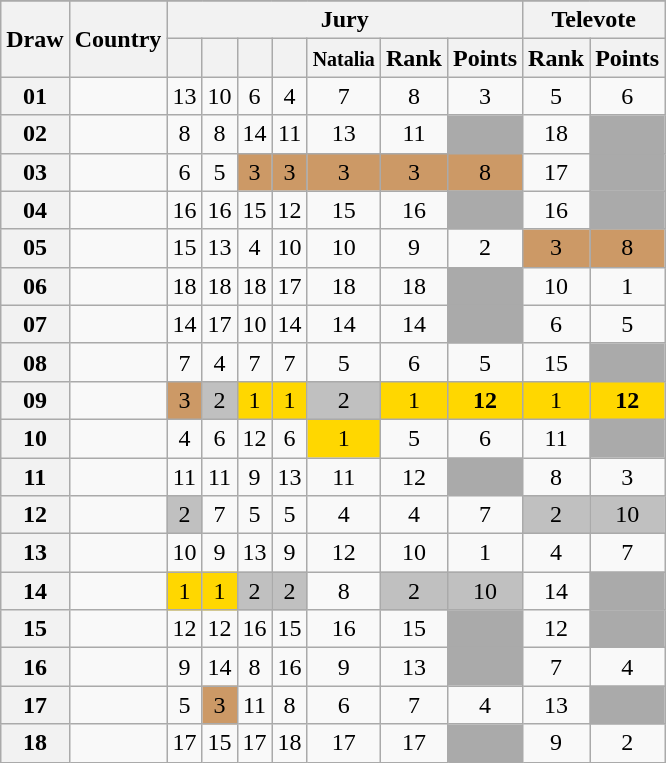<table class="sortable wikitable collapsible plainrowheaders" style="text-align:center;">
<tr>
</tr>
<tr>
<th scope="col" rowspan="2">Draw</th>
<th scope="col" rowspan="2">Country</th>
<th scope="col" colspan="7">Jury</th>
<th scope="col" colspan="2">Televote</th>
</tr>
<tr>
<th scope="col"><small></small></th>
<th scope="col"><small></small></th>
<th scope="col"><small></small></th>
<th scope="col"><small></small></th>
<th scope="col"><small>Natalia</small></th>
<th scope="col">Rank</th>
<th scope="col">Points</th>
<th scope="col">Rank</th>
<th scope="col">Points</th>
</tr>
<tr>
<th scope="row" style="text-align:center;">01</th>
<td style="text-align:left;"></td>
<td>13</td>
<td>10</td>
<td>6</td>
<td>4</td>
<td>7</td>
<td>8</td>
<td>3</td>
<td>5</td>
<td>6</td>
</tr>
<tr>
<th scope="row" style="text-align:center;">02</th>
<td style="text-align:left;"></td>
<td>8</td>
<td>8</td>
<td>14</td>
<td>11</td>
<td>13</td>
<td>11</td>
<td style="background:#AAAAAA;"></td>
<td>18</td>
<td style="background:#AAAAAA;"></td>
</tr>
<tr>
<th scope="row" style="text-align:center;">03</th>
<td style="text-align:left;"></td>
<td>6</td>
<td>5</td>
<td style="background:#CC9966;">3</td>
<td style="background:#CC9966;">3</td>
<td style="background:#CC9966;">3</td>
<td style="background:#CC9966;">3</td>
<td style="background:#CC9966;">8</td>
<td>17</td>
<td style="background:#AAAAAA;"></td>
</tr>
<tr>
<th scope="row" style="text-align:center;">04</th>
<td style="text-align:left;"></td>
<td>16</td>
<td>16</td>
<td>15</td>
<td>12</td>
<td>15</td>
<td>16</td>
<td style="background:#AAAAAA;"></td>
<td>16</td>
<td style="background:#AAAAAA;"></td>
</tr>
<tr>
<th scope="row" style="text-align:center;">05</th>
<td style="text-align:left;"></td>
<td>15</td>
<td>13</td>
<td>4</td>
<td>10</td>
<td>10</td>
<td>9</td>
<td>2</td>
<td style="background:#CC9966;">3</td>
<td style="background:#CC9966;">8</td>
</tr>
<tr>
<th scope="row" style="text-align:center;">06</th>
<td style="text-align:left;"></td>
<td>18</td>
<td>18</td>
<td>18</td>
<td>17</td>
<td>18</td>
<td>18</td>
<td style="background:#AAAAAA;"></td>
<td>10</td>
<td>1</td>
</tr>
<tr>
<th scope="row" style="text-align:center;">07</th>
<td style="text-align:left;"></td>
<td>14</td>
<td>17</td>
<td>10</td>
<td>14</td>
<td>14</td>
<td>14</td>
<td style="background:#AAAAAA;"></td>
<td>6</td>
<td>5</td>
</tr>
<tr>
<th scope="row" style="text-align:center;">08</th>
<td style="text-align:left;"></td>
<td>7</td>
<td>4</td>
<td>7</td>
<td>7</td>
<td>5</td>
<td>6</td>
<td>5</td>
<td>15</td>
<td style="background:#AAAAAA;"></td>
</tr>
<tr>
<th scope="row" style="text-align:center;">09</th>
<td style="text-align:left;"></td>
<td style="background:#CC9966;">3</td>
<td style="background:silver;">2</td>
<td style="background:gold;">1</td>
<td style="background:gold;">1</td>
<td style="background:silver;">2</td>
<td style="background:gold;">1</td>
<td style="background:gold;"><strong>12</strong></td>
<td style="background:gold;">1</td>
<td style="background:gold;"><strong>12</strong></td>
</tr>
<tr>
<th scope="row" style="text-align:center;">10</th>
<td style="text-align:left;"></td>
<td>4</td>
<td>6</td>
<td>12</td>
<td>6</td>
<td style="background:gold;">1</td>
<td>5</td>
<td>6</td>
<td>11</td>
<td style="background:#AAAAAA;"></td>
</tr>
<tr>
<th scope="row" style="text-align:center;">11</th>
<td style="text-align:left;"></td>
<td>11</td>
<td>11</td>
<td>9</td>
<td>13</td>
<td>11</td>
<td>12</td>
<td style="background:#AAAAAA;"></td>
<td>8</td>
<td>3</td>
</tr>
<tr>
<th scope="row" style="text-align:center;">12</th>
<td style="text-align:left;"></td>
<td style="background:silver;">2</td>
<td>7</td>
<td>5</td>
<td>5</td>
<td>4</td>
<td>4</td>
<td>7</td>
<td style="background:silver;">2</td>
<td style="background:silver;">10</td>
</tr>
<tr>
<th scope="row" style="text-align:center;">13</th>
<td style="text-align:left;"></td>
<td>10</td>
<td>9</td>
<td>13</td>
<td>9</td>
<td>12</td>
<td>10</td>
<td>1</td>
<td>4</td>
<td>7</td>
</tr>
<tr>
<th scope="row" style="text-align:center;">14</th>
<td style="text-align:left;"></td>
<td style="background:gold;">1</td>
<td style="background:gold;">1</td>
<td style="background:silver;">2</td>
<td style="background:silver;">2</td>
<td>8</td>
<td style="background:silver;">2</td>
<td style="background:silver;">10</td>
<td>14</td>
<td style="background:#AAAAAA;"></td>
</tr>
<tr>
<th scope="row" style="text-align:center;">15</th>
<td style="text-align:left;"></td>
<td>12</td>
<td>12</td>
<td>16</td>
<td>15</td>
<td>16</td>
<td>15</td>
<td style="background:#AAAAAA;"></td>
<td>12</td>
<td style="background:#AAAAAA;"></td>
</tr>
<tr>
<th scope="row" style="text-align:center;">16</th>
<td style="text-align:left;"></td>
<td>9</td>
<td>14</td>
<td>8</td>
<td>16</td>
<td>9</td>
<td>13</td>
<td style="background:#AAAAAA;"></td>
<td>7</td>
<td>4</td>
</tr>
<tr>
<th scope="row" style="text-align:center;">17</th>
<td style="text-align:left;"></td>
<td>5</td>
<td style="background:#CC9966;">3</td>
<td>11</td>
<td>8</td>
<td>6</td>
<td>7</td>
<td>4</td>
<td>13</td>
<td style="background:#AAAAAA;"></td>
</tr>
<tr>
<th scope="row" style="text-align:center;">18</th>
<td style="text-align:left;"></td>
<td>17</td>
<td>15</td>
<td>17</td>
<td>18</td>
<td>17</td>
<td>17</td>
<td style="background:#AAAAAA;"></td>
<td>9</td>
<td>2</td>
</tr>
</table>
